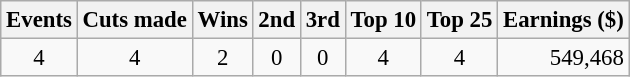<table class="wikitable" style="text-align:center; font-size:95%">
<tr>
<th>Events</th>
<th>Cuts made</th>
<th>Wins</th>
<th>2nd</th>
<th>3rd</th>
<th>Top 10</th>
<th>Top 25</th>
<th>Earnings ($)</th>
</tr>
<tr>
<td>4</td>
<td>4</td>
<td>2</td>
<td>0</td>
<td>0</td>
<td>4</td>
<td>4</td>
<td align=right>549,468</td>
</tr>
</table>
